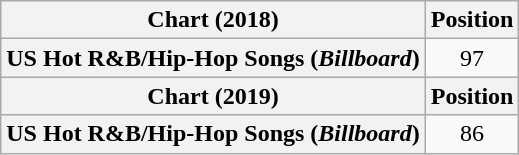<table class="wikitable plainrowheaders" style="text-align:center">
<tr>
<th scope="col">Chart (2018)</th>
<th scope="col">Position</th>
</tr>
<tr>
<th scope="row">US Hot R&B/Hip-Hop Songs (<em>Billboard</em>)</th>
<td>97</td>
</tr>
<tr>
<th scope="col">Chart (2019)</th>
<th scope="col">Position</th>
</tr>
<tr>
<th scope="row">US Hot R&B/Hip-Hop Songs (<em>Billboard</em>)</th>
<td>86</td>
</tr>
</table>
